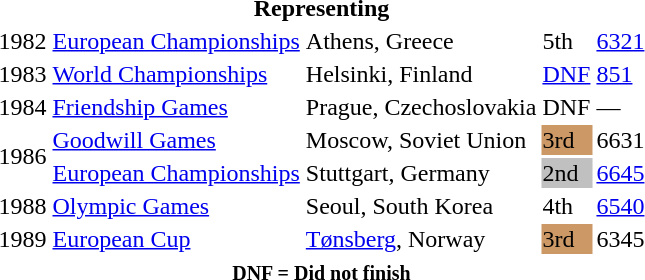<table>
<tr>
<th colspan=6>Representing </th>
</tr>
<tr>
<td>1982</td>
<td><a href='#'>European Championships</a></td>
<td>Athens, Greece</td>
<td>5th</td>
<td><a href='#'>6321</a></td>
</tr>
<tr>
<td>1983</td>
<td><a href='#'>World Championships</a></td>
<td>Helsinki, Finland</td>
<td><a href='#'>DNF</a></td>
<td><a href='#'>851</a></td>
</tr>
<tr>
<td>1984</td>
<td><a href='#'>Friendship Games</a></td>
<td>Prague, Czechoslovakia</td>
<td>DNF</td>
<td>—</td>
</tr>
<tr>
<td rowspan=2>1986</td>
<td><a href='#'>Goodwill Games</a></td>
<td>Moscow, Soviet Union</td>
<td bgcolor=cc9966>3rd</td>
<td>6631</td>
</tr>
<tr>
<td><a href='#'>European Championships</a></td>
<td>Stuttgart, Germany</td>
<td bgcolor=silver>2nd</td>
<td><a href='#'>6645</a></td>
</tr>
<tr>
<td>1988</td>
<td><a href='#'>Olympic Games</a></td>
<td>Seoul, South Korea</td>
<td>4th</td>
<td><a href='#'>6540</a></td>
</tr>
<tr>
<td>1989</td>
<td><a href='#'>European Cup</a></td>
<td><a href='#'>Tønsberg</a>, Norway</td>
<td bgcolor=cc9966>3rd</td>
<td>6345</td>
</tr>
<tr>
<th colspan=6><small><strong>DNF</strong> = Did not finish</small></th>
</tr>
</table>
